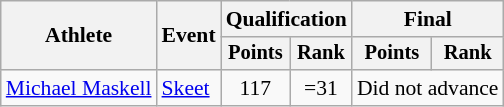<table class="wikitable" style="font-size:90%">
<tr>
<th rowspan="2">Athlete</th>
<th rowspan="2">Event</th>
<th colspan=2>Qualification</th>
<th colspan=2>Final</th>
</tr>
<tr style="font-size:95%">
<th>Points</th>
<th>Rank</th>
<th>Points</th>
<th>Rank</th>
</tr>
<tr align=center>
<td align=left><a href='#'>Michael Maskell</a></td>
<td align=left><a href='#'>Skeet</a></td>
<td>117</td>
<td>=31</td>
<td colspan=2>Did not advance</td>
</tr>
</table>
